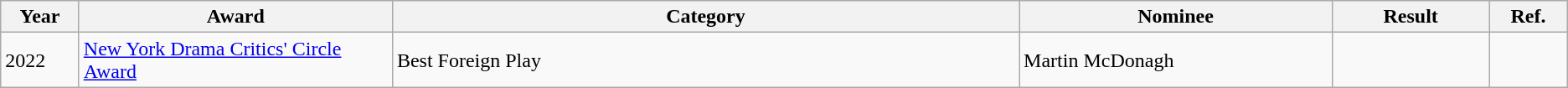<table class="wikitable">
<tr>
<th width="5%">Year</th>
<th width="20%">Award</th>
<th width="40%">Category</th>
<th width="20%">Nominee</th>
<th width="10%">Result</th>
<th width="5%">Ref.</th>
</tr>
<tr>
<td>2022</td>
<td><a href='#'>New York Drama Critics' Circle Award</a></td>
<td>Best Foreign Play</td>
<td>Martin McDonagh</td>
<td></td>
<td></td>
</tr>
</table>
